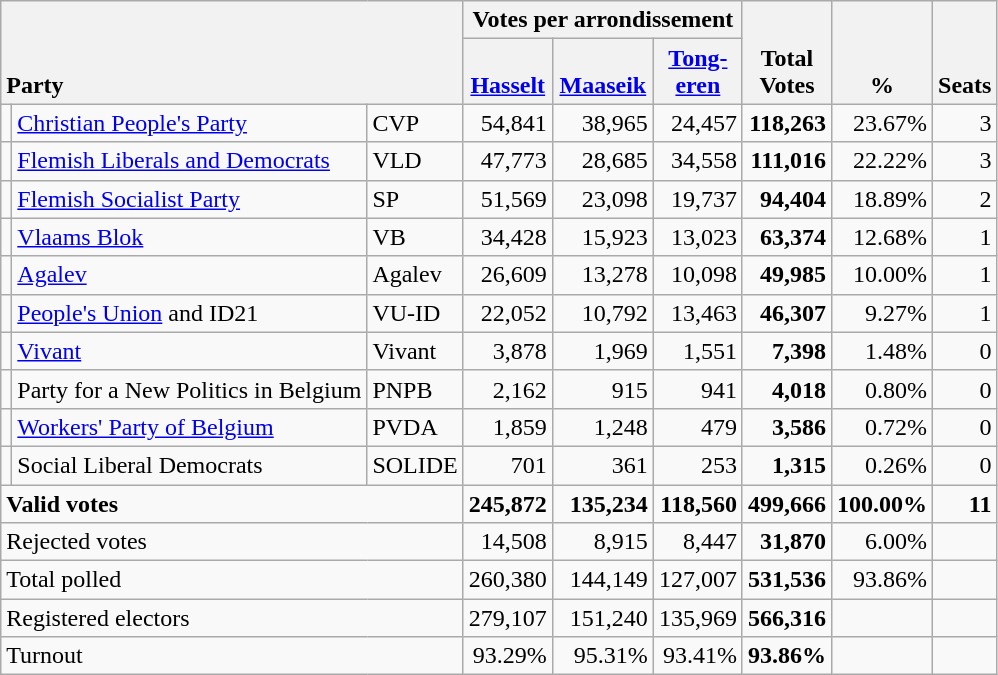<table class="wikitable" border="1" style="text-align:right;">
<tr>
<th style="text-align:left;" valign=bottom rowspan=2 colspan=3>Party</th>
<th colspan=3>Votes per arrondissement</th>
<th align=center valign=bottom rowspan=2 width="50">Total Votes</th>
<th align=center valign=bottom rowspan=2 width="50">%</th>
<th align=center valign=bottom rowspan=2>Seats</th>
</tr>
<tr>
<th align=center valign=bottom width="50"><a href='#'>Hasselt</a></th>
<th align=center valign=bottom width="60"><a href='#'>Maaseik</a></th>
<th align=center valign=bottom width="50"><a href='#'>Tong- eren</a></th>
</tr>
<tr>
<td></td>
<td align=left><a href='#'>Christian People's Party</a></td>
<td align=left>CVP</td>
<td>54,841</td>
<td>38,965</td>
<td>24,457</td>
<td><strong>118,263</strong></td>
<td>23.67%</td>
<td>3</td>
</tr>
<tr>
<td></td>
<td align=left style="white-space: nowrap;"><a href='#'>Flemish Liberals and Democrats</a></td>
<td align=left>VLD</td>
<td>47,773</td>
<td>28,685</td>
<td>34,558</td>
<td><strong>111,016</strong></td>
<td>22.22%</td>
<td>3</td>
</tr>
<tr>
<td></td>
<td align=left><a href='#'>Flemish Socialist Party</a></td>
<td align=left>SP</td>
<td>51,569</td>
<td>23,098</td>
<td>19,737</td>
<td><strong>94,404</strong></td>
<td>18.89%</td>
<td>2</td>
</tr>
<tr>
<td></td>
<td align=left><a href='#'>Vlaams Blok</a></td>
<td align=left>VB</td>
<td>34,428</td>
<td>15,923</td>
<td>13,023</td>
<td><strong>63,374</strong></td>
<td>12.68%</td>
<td>1</td>
</tr>
<tr>
<td></td>
<td align=left><a href='#'>Agalev</a></td>
<td align=left>Agalev</td>
<td>26,609</td>
<td>13,278</td>
<td>10,098</td>
<td><strong>49,985</strong></td>
<td>10.00%</td>
<td>1</td>
</tr>
<tr>
<td></td>
<td align=left><a href='#'>People's Union</a> and ID21</td>
<td align=left>VU-ID</td>
<td>22,052</td>
<td>10,792</td>
<td>13,463</td>
<td><strong>46,307</strong></td>
<td>9.27%</td>
<td>1</td>
</tr>
<tr>
<td></td>
<td align=left><a href='#'>Vivant</a></td>
<td align=left>Vivant</td>
<td>3,878</td>
<td>1,969</td>
<td>1,551</td>
<td><strong>7,398</strong></td>
<td>1.48%</td>
<td>0</td>
</tr>
<tr>
<td></td>
<td align=left>Party for a New Politics in Belgium</td>
<td align=left>PNPB</td>
<td>2,162</td>
<td>915</td>
<td>941</td>
<td><strong>4,018</strong></td>
<td>0.80%</td>
<td>0</td>
</tr>
<tr>
<td></td>
<td align=left><a href='#'>Workers' Party of Belgium</a></td>
<td align=left>PVDA</td>
<td>1,859</td>
<td>1,248</td>
<td>479</td>
<td><strong>3,586</strong></td>
<td>0.72%</td>
<td>0</td>
</tr>
<tr>
<td></td>
<td align=left>Social Liberal Democrats</td>
<td align=left>SOLIDE</td>
<td>701</td>
<td>361</td>
<td>253</td>
<td><strong>1,315</strong></td>
<td>0.26%</td>
<td>0</td>
</tr>
<tr style="font-weight:bold">
<td align=left colspan=3>Valid votes</td>
<td>245,872</td>
<td>135,234</td>
<td>118,560</td>
<td>499,666</td>
<td>100.00%</td>
<td>11</td>
</tr>
<tr>
<td align=left colspan=3>Rejected votes</td>
<td>14,508</td>
<td>8,915</td>
<td>8,447</td>
<td><strong>31,870</strong></td>
<td>6.00%</td>
<td></td>
</tr>
<tr>
<td align=left colspan=3>Total polled</td>
<td>260,380</td>
<td>144,149</td>
<td>127,007</td>
<td><strong>531,536</strong></td>
<td>93.86%</td>
<td></td>
</tr>
<tr>
<td align=left colspan=3>Registered electors</td>
<td>279,107</td>
<td>151,240</td>
<td>135,969</td>
<td><strong>566,316</strong></td>
<td></td>
<td></td>
</tr>
<tr>
<td align=left colspan=3>Turnout</td>
<td>93.29%</td>
<td>95.31%</td>
<td>93.41%</td>
<td><strong>93.86%</strong></td>
<td></td>
<td></td>
</tr>
</table>
